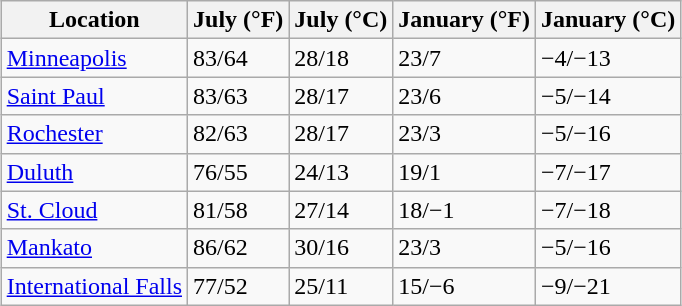<table class="wikitable sortable" style="margin:auto;">
<tr>
<th>Location</th>
<th>July (°F)</th>
<th>July (°C)</th>
<th>January (°F)</th>
<th>January (°C)</th>
</tr>
<tr>
<td><a href='#'>Minneapolis</a></td>
<td>83/64</td>
<td>28/18</td>
<td>23/7</td>
<td>−4/−13</td>
</tr>
<tr>
<td><a href='#'>Saint Paul</a></td>
<td>83/63</td>
<td>28/17</td>
<td>23/6</td>
<td>−5/−14</td>
</tr>
<tr>
<td><a href='#'>Rochester</a></td>
<td>82/63</td>
<td>28/17</td>
<td>23/3</td>
<td>−5/−16</td>
</tr>
<tr>
<td><a href='#'>Duluth</a></td>
<td>76/55</td>
<td>24/13</td>
<td>19/1</td>
<td>−7/−17</td>
</tr>
<tr>
<td><a href='#'>St. Cloud</a></td>
<td>81/58</td>
<td>27/14</td>
<td>18/−1</td>
<td>−7/−18</td>
</tr>
<tr>
<td><a href='#'>Mankato</a></td>
<td>86/62</td>
<td>30/16</td>
<td>23/3</td>
<td>−5/−16</td>
</tr>
<tr>
<td><a href='#'>International Falls</a></td>
<td>77/52</td>
<td>25/11</td>
<td>15/−6</td>
<td>−9/−21</td>
</tr>
</table>
